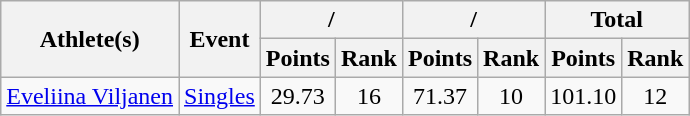<table class="wikitable">
<tr>
<th rowspan="2">Athlete(s)</th>
<th rowspan="2">Event</th>
<th colspan="2">/</th>
<th colspan="2">/</th>
<th colspan="2">Total</th>
</tr>
<tr>
<th>Points</th>
<th>Rank</th>
<th>Points</th>
<th>Rank</th>
<th>Points</th>
<th>Rank</th>
</tr>
<tr>
<td><a href='#'>Eveliina Viljanen</a></td>
<td><a href='#'>Singles</a></td>
<td align="center">29.73</td>
<td align="center">16</td>
<td align="center">71.37</td>
<td align="center">10</td>
<td align="center">101.10</td>
<td align="center">12</td>
</tr>
</table>
